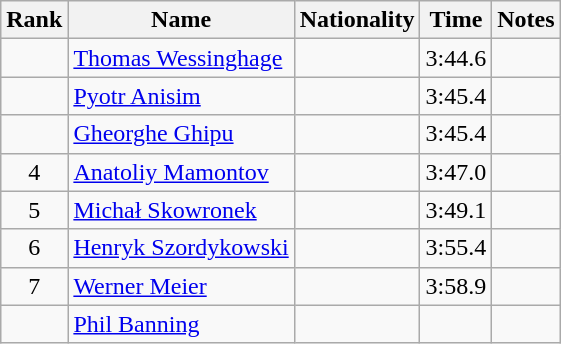<table class="wikitable sortable" style="text-align:center">
<tr>
<th>Rank</th>
<th>Name</th>
<th>Nationality</th>
<th>Time</th>
<th>Notes</th>
</tr>
<tr>
<td></td>
<td align="left"><a href='#'>Thomas Wessinghage</a></td>
<td align=left></td>
<td>3:44.6</td>
<td></td>
</tr>
<tr>
<td></td>
<td align="left"><a href='#'>Pyotr Anisim</a></td>
<td align=left></td>
<td>3:45.4</td>
<td></td>
</tr>
<tr>
<td></td>
<td align="left"><a href='#'>Gheorghe Ghipu</a></td>
<td align=left></td>
<td>3:45.4</td>
<td></td>
</tr>
<tr>
<td>4</td>
<td align="left"><a href='#'>Anatoliy Mamontov</a></td>
<td align=left></td>
<td>3:47.0</td>
<td></td>
</tr>
<tr>
<td>5</td>
<td align="left"><a href='#'>Michał Skowronek</a></td>
<td align=left></td>
<td>3:49.1</td>
<td></td>
</tr>
<tr>
<td>6</td>
<td align="left"><a href='#'>Henryk Szordykowski</a></td>
<td align=left></td>
<td>3:55.4</td>
<td></td>
</tr>
<tr>
<td>7</td>
<td align="left"><a href='#'>Werner Meier</a></td>
<td align=left></td>
<td>3:58.9</td>
<td></td>
</tr>
<tr>
<td></td>
<td align="left"><a href='#'>Phil Banning</a></td>
<td align=left></td>
<td></td>
<td></td>
</tr>
</table>
